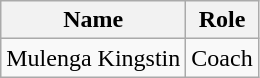<table class="wikitable">
<tr>
<th>Name</th>
<th>Role</th>
</tr>
<tr>
<td> Mulenga Kingstin</td>
<td>Coach</td>
</tr>
</table>
